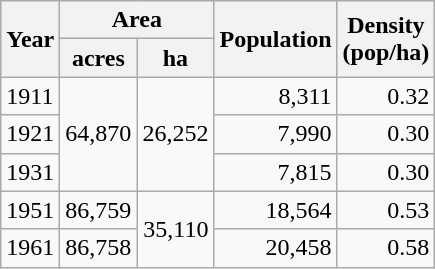<table class="wikitable">
<tr>
<th rowspan="2">Year</th>
<th colspan="2">Area</th>
<th rowspan="2">Population<br></th>
<th rowspan="2">Density<br>(pop/ha)</th>
</tr>
<tr>
<th>acres</th>
<th>ha</th>
</tr>
<tr>
<td>1911</td>
<td style="text-align:right;" rowspan="3">64,870</td>
<td style="text-align:right;" rowspan="3">26,252</td>
<td style="text-align:right;">8,311</td>
<td style="text-align:right;">0.32</td>
</tr>
<tr>
<td>1921</td>
<td style="text-align:right;">7,990</td>
<td style="text-align:right;">0.30</td>
</tr>
<tr>
<td>1931</td>
<td style="text-align:right;">7,815</td>
<td style="text-align:right;">0.30</td>
</tr>
<tr>
<td>1951</td>
<td style="text-align:right;">86,759</td>
<td style="text-align:right;" rowspan="2">35,110</td>
<td style="text-align:right;">18,564</td>
<td style="text-align:right;">0.53</td>
</tr>
<tr>
<td>1961</td>
<td style="text-align:right;">86,758</td>
<td style="text-align:right;">20,458</td>
<td style="text-align:right;">0.58</td>
</tr>
</table>
